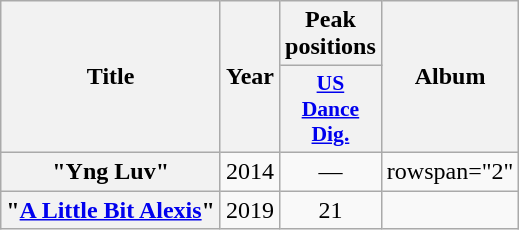<table class="wikitable plainrowheaders" style="text-align:center;">
<tr>
<th rowspan="2" scope="col">Title</th>
<th rowspan="2" scope="col">Year</th>
<th scope="col">Peak positions</th>
<th rowspan="2" scope="col">Album</th>
</tr>
<tr>
<th scope="col" style="width:2.5em;font-size:90%;"><a href='#'>US<br>Dance<br>Dig.</a><br></th>
</tr>
<tr>
<th scope="row">"Yng Luv" </th>
<td>2014</td>
<td>—</td>
<td>rowspan="2" </td>
</tr>
<tr>
<th scope="row">"<a href='#'>A Little Bit Alexis</a>"</th>
<td>2019</td>
<td>21</td>
</tr>
</table>
